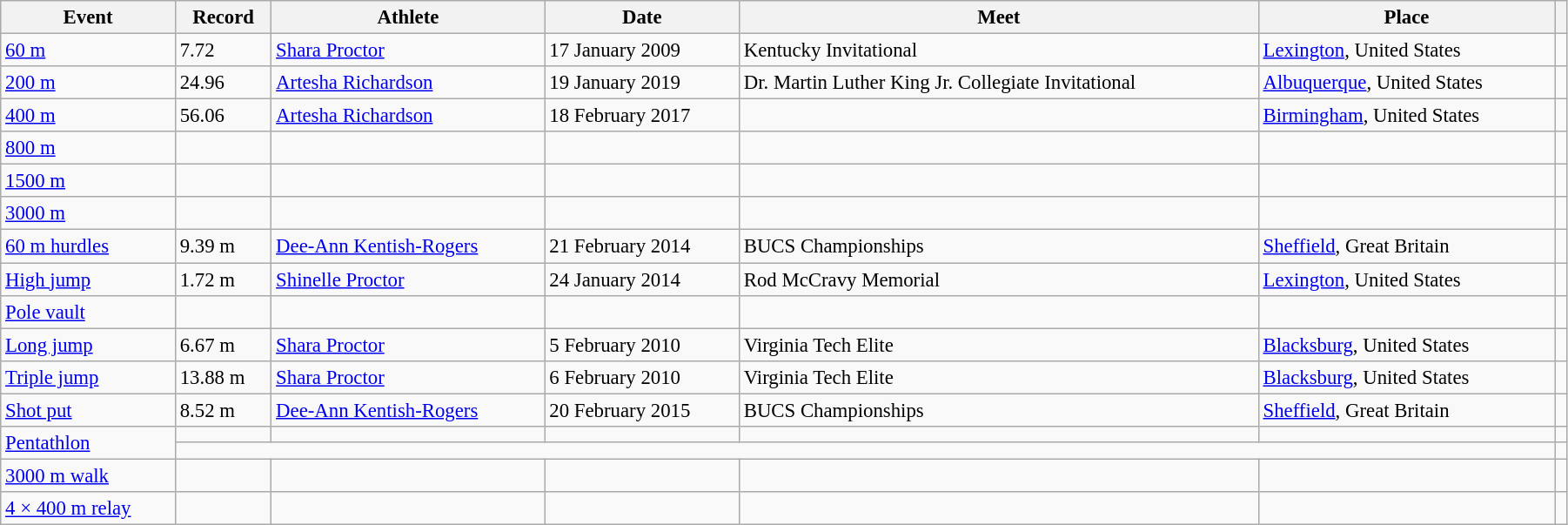<table class="wikitable" style="font-size:95%; width: 95%;">
<tr>
<th>Event</th>
<th>Record</th>
<th>Athlete</th>
<th>Date</th>
<th>Meet</th>
<th>Place</th>
<th></th>
</tr>
<tr>
<td><a href='#'>60 m</a></td>
<td>7.72</td>
<td><a href='#'>Shara Proctor</a></td>
<td>17 January 2009</td>
<td>Kentucky Invitational</td>
<td><a href='#'>Lexington</a>, United States</td>
<td></td>
</tr>
<tr>
<td><a href='#'>200 m</a></td>
<td>24.96 </td>
<td><a href='#'>Artesha Richardson</a></td>
<td>19 January 2019</td>
<td>Dr. Martin Luther King Jr. Collegiate Invitational</td>
<td><a href='#'>Albuquerque</a>, United States</td>
<td></td>
</tr>
<tr>
<td><a href='#'>400 m</a></td>
<td>56.06</td>
<td><a href='#'>Artesha Richardson</a></td>
<td>18 February 2017</td>
<td></td>
<td><a href='#'>Birmingham</a>, United States</td>
<td></td>
</tr>
<tr>
<td><a href='#'>800 m</a></td>
<td></td>
<td></td>
<td></td>
<td></td>
<td></td>
<td></td>
</tr>
<tr>
<td><a href='#'>1500 m</a></td>
<td></td>
<td></td>
<td></td>
<td></td>
<td></td>
<td></td>
</tr>
<tr>
<td><a href='#'>3000 m</a></td>
<td></td>
<td></td>
<td></td>
<td></td>
<td></td>
<td></td>
</tr>
<tr>
<td><a href='#'>60 m hurdles</a></td>
<td>9.39 m</td>
<td><a href='#'>Dee-Ann Kentish-Rogers</a></td>
<td>21 February 2014</td>
<td>BUCS Championships</td>
<td><a href='#'>Sheffield</a>, Great Britain</td>
<td></td>
</tr>
<tr>
<td><a href='#'>High jump</a></td>
<td>1.72 m</td>
<td><a href='#'>Shinelle Proctor</a></td>
<td>24 January 2014</td>
<td>Rod McCravy Memorial</td>
<td><a href='#'>Lexington</a>, United States</td>
<td></td>
</tr>
<tr>
<td><a href='#'>Pole vault</a></td>
<td></td>
<td></td>
<td></td>
<td></td>
<td></td>
<td></td>
</tr>
<tr>
<td><a href='#'>Long jump</a></td>
<td>6.67 m</td>
<td><a href='#'>Shara Proctor</a></td>
<td>5 February 2010</td>
<td>Virginia Tech Elite</td>
<td><a href='#'>Blacksburg</a>, United States</td>
<td></td>
</tr>
<tr>
<td><a href='#'>Triple jump</a></td>
<td>13.88 m</td>
<td><a href='#'>Shara Proctor</a></td>
<td>6 February 2010</td>
<td>Virginia Tech Elite</td>
<td><a href='#'>Blacksburg</a>, United States</td>
<td></td>
</tr>
<tr>
<td><a href='#'>Shot put</a></td>
<td>8.52 m</td>
<td><a href='#'>Dee-Ann Kentish-Rogers</a></td>
<td>20 February 2015</td>
<td>BUCS Championships</td>
<td><a href='#'>Sheffield</a>, Great Britain</td>
<td></td>
</tr>
<tr>
<td rowspan=2><a href='#'>Pentathlon</a></td>
<td></td>
<td></td>
<td></td>
<td></td>
<td></td>
<td></td>
</tr>
<tr>
<td colspan=5></td>
<td></td>
</tr>
<tr>
<td><a href='#'>3000 m walk</a></td>
<td></td>
<td></td>
<td></td>
<td></td>
<td></td>
<td></td>
</tr>
<tr>
<td><a href='#'>4 × 400 m relay</a></td>
<td></td>
<td></td>
<td></td>
<td></td>
<td></td>
<td></td>
</tr>
</table>
